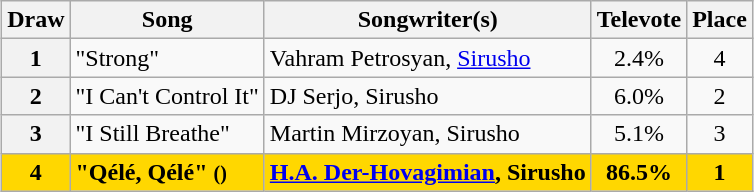<table class="wikitable sortable plainrowheaders" style="margin: 1em auto 1em auto; text-align:center">
<tr>
<th>Draw</th>
<th>Song</th>
<th>Songwriter(s)</th>
<th>Televote</th>
<th>Place</th>
</tr>
<tr>
<th scope="row" style="text-align:center;">1</th>
<td align="left">"Strong"</td>
<td align="left">Vahram Petrosyan, <a href='#'>Sirusho</a></td>
<td>2.4%</td>
<td>4</td>
</tr>
<tr>
<th scope="row" style="text-align:center;">2</th>
<td align="left">"I Can't Control It"</td>
<td align="left">DJ Serjo, Sirusho</td>
<td>6.0%</td>
<td>2</td>
</tr>
<tr>
<th scope="row" style="text-align:center;">3</th>
<td align="left">"I Still Breathe"</td>
<td align="left">Martin Mirzoyan, Sirusho</td>
<td>5.1%</td>
<td>3</td>
</tr>
<tr style="font-weight:bold; background:gold;">
<th scope="row" style="text-align:center; font-weight:bold; background:gold">4</th>
<td align="left">"Qélé, Qélé" <small>()</small></td>
<td align="left"><a href='#'>H.A. Der-Hovagimian</a>, Sirusho</td>
<td>86.5%</td>
<td>1</td>
</tr>
</table>
